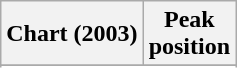<table class="wikitable sortable plainrowheaders" style="text-align:center">
<tr>
<th scope="col">Chart (2003)</th>
<th scope="col">Peak<br> position</th>
</tr>
<tr>
</tr>
<tr>
</tr>
<tr>
</tr>
<tr>
</tr>
</table>
